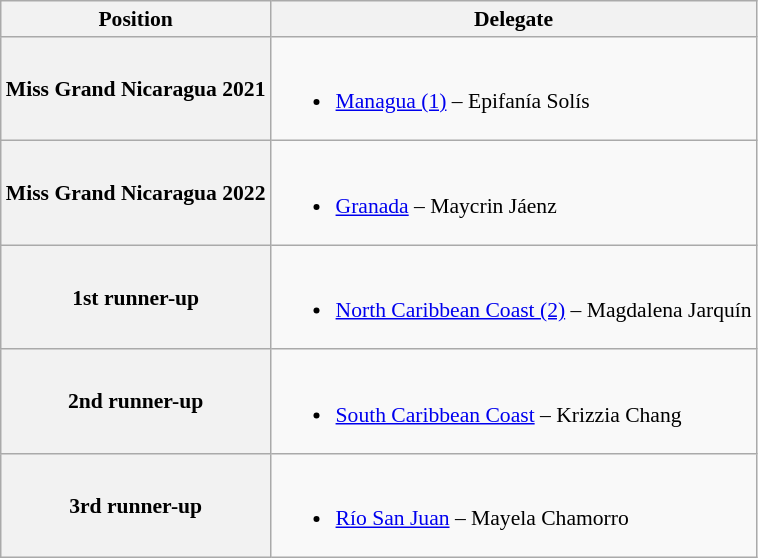<table class="wikitable" style="font-size: 90%";>
<tr>
<th>Position</th>
<th>Delegate</th>
</tr>
<tr>
<th>Miss Grand Nicaragua 2021</th>
<td><br><ul><li><a href='#'>Managua (1)</a> – Epifanía Solís</li></ul></td>
</tr>
<tr>
<th>Miss Grand Nicaragua 2022</th>
<td><br><ul><li><a href='#'>Granada</a> – Maycrin Jáenz</li></ul></td>
</tr>
<tr>
<th>1st runner-up</th>
<td><br><ul><li><a href='#'>North Caribbean Coast (2)</a> – Magdalena Jarquín</li></ul></td>
</tr>
<tr>
<th>2nd runner-up</th>
<td><br><ul><li><a href='#'>South Caribbean Coast</a> – Krizzia Chang</li></ul></td>
</tr>
<tr>
<th>3rd runner-up</th>
<td><br><ul><li><a href='#'>Río San Juan</a> – Mayela Chamorro</li></ul></td>
</tr>
</table>
